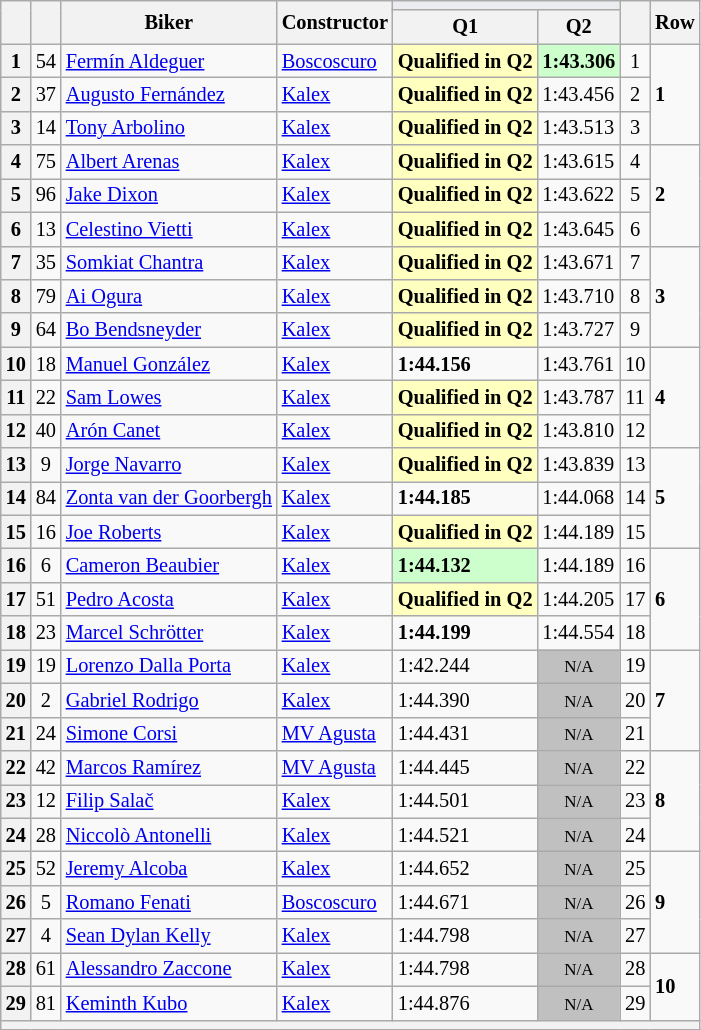<table class="wikitable sortable" style="font-size: 85%;">
<tr>
<th rowspan="2"></th>
<th rowspan="2"></th>
<th rowspan="2">Biker</th>
<th rowspan="2">Constructor</th>
<th colspan="2" style="background:#eaecf0; text-align:center;"></th>
<th rowspan="2"></th>
<th rowspan="2">Row</th>
</tr>
<tr>
<th scope="col">Q1</th>
<th scope="col">Q2</th>
</tr>
<tr>
<th scope="row">1</th>
<td align="center">54</td>
<td> <a href='#'>Fermín Aldeguer</a></td>
<td><a href='#'>Boscoscuro</a></td>
<td style="background:#ffffbf;"><strong>Qualified in Q2</strong></td>
<td style="background:#ccffcc;"><strong>1:43.306</strong></td>
<td align="center">1</td>
<td rowspan="3"><strong>1</strong></td>
</tr>
<tr>
<th scope="row">2</th>
<td align="center">37</td>
<td> <a href='#'>Augusto Fernández</a></td>
<td><a href='#'>Kalex</a></td>
<td style="background:#ffffbf;"><strong>Qualified in Q2</strong></td>
<td>1:43.456</td>
<td align="center">2</td>
</tr>
<tr>
<th scope="row">3</th>
<td align="center">14</td>
<td> <a href='#'>Tony Arbolino</a></td>
<td><a href='#'>Kalex</a></td>
<td style="background:#ffffbf;"><strong>Qualified in Q2</strong></td>
<td>1:43.513</td>
<td align="center">3</td>
</tr>
<tr>
<th scope="row">4</th>
<td align="center">75</td>
<td> <a href='#'>Albert Arenas</a></td>
<td><a href='#'>Kalex</a></td>
<td style="background:#ffffbf;"><strong>Qualified in Q2</strong></td>
<td>1:43.615</td>
<td align="center">4</td>
<td rowspan="3"><strong>2</strong></td>
</tr>
<tr>
<th scope="row">5</th>
<td align="center">96</td>
<td> <a href='#'>Jake Dixon</a></td>
<td><a href='#'>Kalex</a></td>
<td style="background:#ffffbf;"><strong>Qualified in Q2</strong></td>
<td>1:43.622</td>
<td align="center">5</td>
</tr>
<tr>
<th scope="row">6</th>
<td align="center">13</td>
<td> <a href='#'>Celestino Vietti</a></td>
<td><a href='#'>Kalex</a></td>
<td style="background:#ffffbf;"><strong>Qualified in Q2</strong></td>
<td>1:43.645</td>
<td align="center">6</td>
</tr>
<tr>
<th scope="row">7</th>
<td align="center">35</td>
<td> <a href='#'>Somkiat Chantra</a></td>
<td><a href='#'>Kalex</a></td>
<td style="background:#ffffbf;"><strong>Qualified in Q2</strong></td>
<td>1:43.671</td>
<td align="center">7</td>
<td rowspan="3"><strong>3</strong></td>
</tr>
<tr>
<th scope="row">8</th>
<td align="center">79</td>
<td> <a href='#'>Ai Ogura</a></td>
<td><a href='#'>Kalex</a></td>
<td style="background:#ffffbf;"><strong>Qualified in Q2</strong></td>
<td>1:43.710</td>
<td align="center">8</td>
</tr>
<tr>
<th scope="row">9</th>
<td align="center">64</td>
<td> <a href='#'>Bo Bendsneyder</a></td>
<td><a href='#'>Kalex</a></td>
<td style="background:#ffffbf;"><strong>Qualified in Q2</strong></td>
<td>1:43.727</td>
<td align="center">9</td>
</tr>
<tr>
<th scope="row">10</th>
<td align="center">18</td>
<td> <a href='#'>Manuel González</a></td>
<td><a href='#'>Kalex</a></td>
<td><strong>1:44.156</strong></td>
<td>1:43.761</td>
<td align="center">10</td>
<td rowspan="3"><strong>4</strong></td>
</tr>
<tr>
<th scope="row">11</th>
<td align="center">22</td>
<td> <a href='#'>Sam Lowes</a></td>
<td><a href='#'>Kalex</a></td>
<td style="background:#ffffbf;"><strong>Qualified in Q2</strong></td>
<td>1:43.787</td>
<td align="center">11</td>
</tr>
<tr>
<th scope="row">12</th>
<td align="center">40</td>
<td> <a href='#'>Arón Canet</a></td>
<td><a href='#'>Kalex</a></td>
<td style="background:#ffffbf;"><strong>Qualified in Q2</strong></td>
<td>1:43.810</td>
<td align="center">12</td>
</tr>
<tr>
<th scope="row">13</th>
<td align="center">9</td>
<td> <a href='#'>Jorge Navarro</a></td>
<td><a href='#'>Kalex</a></td>
<td style="background:#ffffbf;"><strong>Qualified in Q2</strong></td>
<td>1:43.839</td>
<td align="center">13</td>
<td rowspan="3"><strong>5</strong></td>
</tr>
<tr>
<th scope="row">14</th>
<td align="center">84</td>
<td> <a href='#'>Zonta van der Goorbergh</a></td>
<td><a href='#'>Kalex</a></td>
<td><strong>1:44.185</strong></td>
<td>1:44.068</td>
<td align="center">14</td>
</tr>
<tr>
<th scope="row">15</th>
<td align="center">16</td>
<td> <a href='#'>Joe Roberts</a></td>
<td><a href='#'>Kalex</a></td>
<td style="background:#ffffbf;"><strong>Qualified in Q2</strong></td>
<td>1:44.189</td>
<td align="center">15</td>
</tr>
<tr>
<th scope="row">16</th>
<td align="center">6</td>
<td> <a href='#'>Cameron Beaubier</a></td>
<td><a href='#'>Kalex</a></td>
<td style="background:#ccffcc;"><strong>1:44.132</strong></td>
<td>1:44.189</td>
<td align="center">16</td>
<td rowspan="3"><strong>6</strong></td>
</tr>
<tr>
<th scope="row">17</th>
<td align="center">51</td>
<td> <a href='#'>Pedro Acosta</a></td>
<td><a href='#'>Kalex</a></td>
<td style="background:#ffffbf;"><strong>Qualified in Q2</strong></td>
<td>1:44.205</td>
<td align="center">17</td>
</tr>
<tr>
<th scope="row">18</th>
<td align="center">23</td>
<td> <a href='#'>Marcel Schrötter</a></td>
<td><a href='#'>Kalex</a></td>
<td><strong>1:44.199</strong></td>
<td>1:44.554</td>
<td align="center">18</td>
</tr>
<tr>
<th scope="row">19</th>
<td align="center">19</td>
<td> <a href='#'>Lorenzo Dalla Porta</a></td>
<td><a href='#'>Kalex</a></td>
<td>1:42.244</td>
<td style="background: silver" align="center" data-sort-value="19"><small>N/A</small></td>
<td align="center">19</td>
<td rowspan="3"><strong>7</strong></td>
</tr>
<tr>
<th scope="row">20</th>
<td align="center">2</td>
<td> <a href='#'>Gabriel Rodrigo</a></td>
<td><a href='#'>Kalex</a></td>
<td>1:44.390</td>
<td style="background: silver" align="center" data-sort-value="19"><small>N/A</small></td>
<td align="center">20</td>
</tr>
<tr>
<th scope="row">21</th>
<td align="center">24</td>
<td> <a href='#'>Simone Corsi</a></td>
<td><a href='#'>MV Agusta</a></td>
<td>1:44.431</td>
<td style="background: silver" align="center" data-sort-value="19"><small>N/A</small></td>
<td align="center">21</td>
</tr>
<tr>
<th scope="row">22</th>
<td align="center">42</td>
<td> <a href='#'>Marcos Ramírez</a></td>
<td><a href='#'>MV Agusta</a></td>
<td>1:44.445</td>
<td style="background: silver" align="center" data-sort-value="19"><small>N/A</small></td>
<td align="center">22</td>
<td rowspan="3"><strong>8</strong></td>
</tr>
<tr>
<th scope="row">23</th>
<td align="center">12</td>
<td> <a href='#'>Filip Salač</a></td>
<td><a href='#'>Kalex</a></td>
<td>1:44.501</td>
<td style="background: silver" align="center" data-sort-value="19"><small>N/A</small></td>
<td align="center">23</td>
</tr>
<tr>
<th scope="row">24</th>
<td align="center">28</td>
<td> <a href='#'>Niccolò Antonelli</a></td>
<td><a href='#'>Kalex</a></td>
<td>1:44.521</td>
<td style="background: silver" align="center" data-sort-value="19"><small>N/A</small></td>
<td align="center">24</td>
</tr>
<tr>
<th scope="row">25</th>
<td align="center">52</td>
<td> <a href='#'>Jeremy Alcoba</a></td>
<td><a href='#'>Kalex</a></td>
<td>1:44.652</td>
<td style="background: silver" align="center" data-sort-value="19"><small>N/A</small></td>
<td align="center">25</td>
<td rowspan="3"><strong>9</strong></td>
</tr>
<tr>
<th scope="row">26</th>
<td align="center">5</td>
<td> <a href='#'>Romano Fenati</a></td>
<td><a href='#'>Boscoscuro</a></td>
<td>1:44.671</td>
<td style="background: silver" align="center" data-sort-value="19"><small>N/A</small></td>
<td align="center">26</td>
</tr>
<tr>
<th scope="row">27</th>
<td align="center">4</td>
<td> <a href='#'>Sean Dylan Kelly</a></td>
<td><a href='#'>Kalex</a></td>
<td>1:44.798</td>
<td style="background: silver" align="center" data-sort-value="19"><small>N/A</small></td>
<td align="center">27</td>
</tr>
<tr>
<th scope="row">28</th>
<td align="center">61</td>
<td> <a href='#'>Alessandro Zaccone</a></td>
<td><a href='#'>Kalex</a></td>
<td>1:44.798</td>
<td style="background: silver" align="center" data-sort-value="19"><small>N/A</small></td>
<td align="center">28</td>
<td rowspan="2"><strong>10</strong></td>
</tr>
<tr>
<th scope="row">29</th>
<td align="center">81</td>
<td> <a href='#'>Keminth Kubo</a></td>
<td><a href='#'>Kalex</a></td>
<td>1:44.876</td>
<td style="background: silver" align="center" data-sort-value="19"><small>N/A</small></td>
<td align="center">29</td>
</tr>
<tr>
<th colspan="8"></th>
</tr>
</table>
